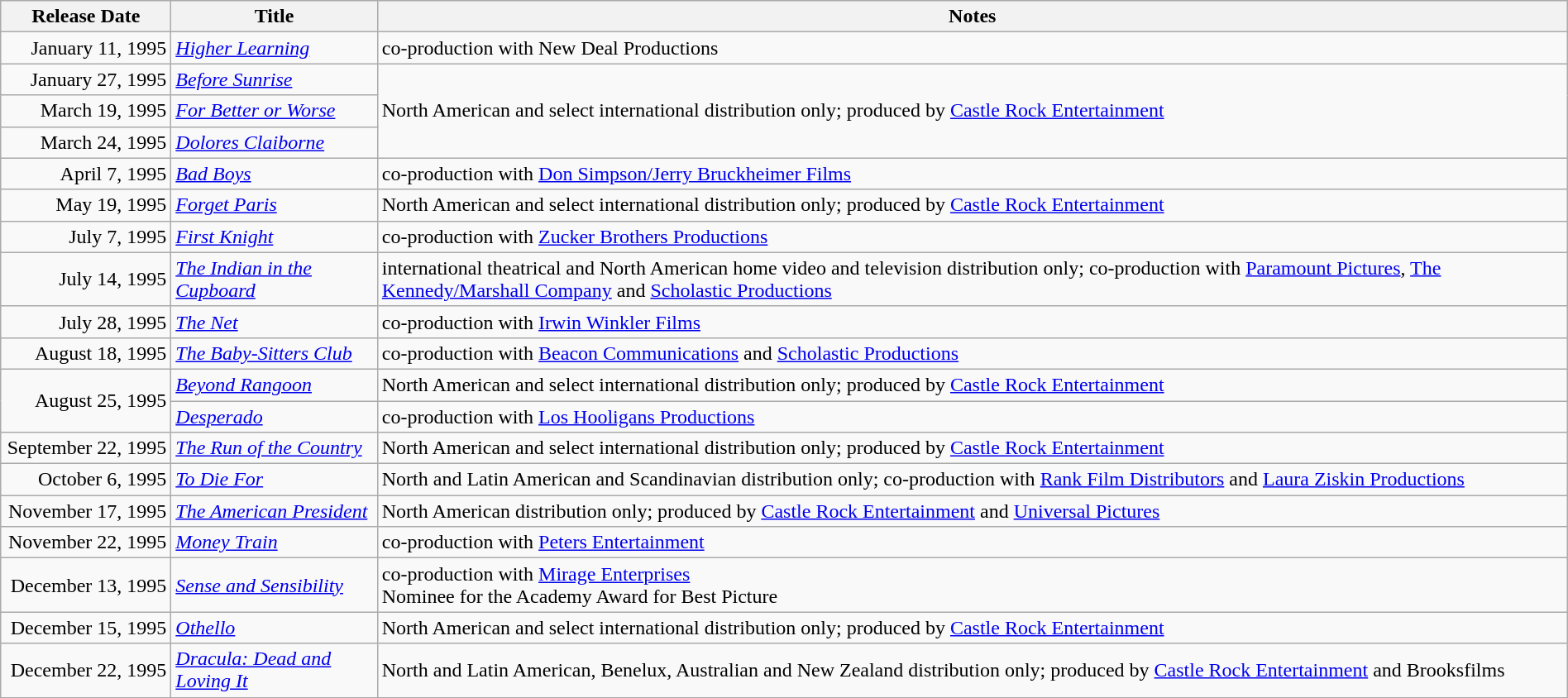<table class="wikitable sortable" style="width:100%;">
<tr>
<th scope="col" style="width:130px;">Release Date</th>
<th>Title</th>
<th>Notes</th>
</tr>
<tr>
<td style="text-align:right;">January 11, 1995</td>
<td><em><a href='#'>Higher Learning</a></em></td>
<td>co-production with New Deal Productions</td>
</tr>
<tr>
<td style="text-align:right;">January 27, 1995</td>
<td><em><a href='#'>Before Sunrise</a></em></td>
<td rowspan="3">North American and select international distribution only; produced by <a href='#'>Castle Rock Entertainment</a></td>
</tr>
<tr>
<td style="text-align:right;">March 19, 1995</td>
<td><em><a href='#'>For Better or Worse</a></em></td>
</tr>
<tr>
<td style="text-align:right;">March 24, 1995</td>
<td><em><a href='#'>Dolores Claiborne</a></em></td>
</tr>
<tr>
<td style="text-align:right;">April 7, 1995</td>
<td><em><a href='#'>Bad Boys</a></em></td>
<td>co-production with <a href='#'>Don Simpson/Jerry Bruckheimer Films</a></td>
</tr>
<tr>
<td style="text-align:right;">May 19, 1995</td>
<td><em><a href='#'>Forget Paris</a></em></td>
<td>North American and select international distribution only; produced by <a href='#'>Castle Rock Entertainment</a></td>
</tr>
<tr>
<td style="text-align:right;">July 7, 1995</td>
<td><em><a href='#'>First Knight</a></em></td>
<td>co-production with <a href='#'>Zucker Brothers Productions</a></td>
</tr>
<tr>
<td style="text-align:right;">July 14, 1995</td>
<td><em><a href='#'>The Indian in the Cupboard</a></em></td>
<td>international theatrical and North American home video and television distribution only; co-production with <a href='#'>Paramount Pictures</a>, <a href='#'>The Kennedy/Marshall Company</a> and <a href='#'>Scholastic Productions</a></td>
</tr>
<tr>
<td style="text-align:right;">July 28, 1995</td>
<td><em><a href='#'>The Net</a></em></td>
<td>co-production with <a href='#'>Irwin Winkler Films</a></td>
</tr>
<tr>
<td style="text-align:right;">August 18, 1995</td>
<td><em><a href='#'>The Baby-Sitters Club</a></em></td>
<td>co-production with <a href='#'>Beacon Communications</a> and <a href='#'>Scholastic Productions</a></td>
</tr>
<tr>
<td style="text-align:right;" rowspan="2">August 25, 1995</td>
<td><em><a href='#'>Beyond Rangoon</a></em></td>
<td>North American and select international distribution only; produced by <a href='#'>Castle Rock Entertainment</a></td>
</tr>
<tr>
<td><em><a href='#'>Desperado</a></em></td>
<td>co-production with <a href='#'>Los Hooligans Productions</a></td>
</tr>
<tr>
<td style="text-align:right;">September 22, 1995</td>
<td><em><a href='#'>The Run of the Country</a></em></td>
<td>North American and select international distribution only; produced by <a href='#'>Castle Rock Entertainment</a></td>
</tr>
<tr>
<td style="text-align:right;">October 6, 1995</td>
<td><em><a href='#'>To Die For</a></em></td>
<td>North and Latin American and Scandinavian distribution only; co-production with <a href='#'>Rank Film Distributors</a> and <a href='#'>Laura Ziskin Productions</a></td>
</tr>
<tr>
<td style="text-align:right;">November 17, 1995</td>
<td><em><a href='#'>The American President</a></em></td>
<td>North American distribution only; produced by <a href='#'>Castle Rock Entertainment</a> and <a href='#'>Universal Pictures</a></td>
</tr>
<tr>
<td style="text-align:right;">November 22, 1995</td>
<td><em><a href='#'>Money Train</a></em></td>
<td>co-production with <a href='#'>Peters Entertainment</a></td>
</tr>
<tr>
<td style="text-align:right;">December 13, 1995</td>
<td><em><a href='#'>Sense and Sensibility</a></em></td>
<td>co-production with <a href='#'>Mirage Enterprises</a><br>Nominee for the Academy Award for Best Picture</td>
</tr>
<tr>
<td style="text-align:right;">December 15, 1995</td>
<td><em><a href='#'>Othello</a></em></td>
<td>North American and select international distribution only; produced by <a href='#'>Castle Rock Entertainment</a></td>
</tr>
<tr>
<td style="text-align:right;">December 22, 1995</td>
<td><em><a href='#'>Dracula: Dead and Loving It</a></em></td>
<td>North and Latin American, Benelux, Australian and New Zealand distribution only; produced by <a href='#'>Castle Rock Entertainment</a> and Brooksfilms</td>
</tr>
<tr>
</tr>
</table>
